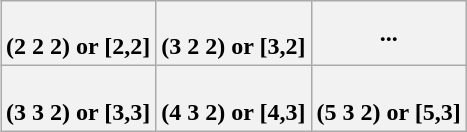<table class=wikitable align=right>
<tr>
<th><br>(2 2 2) or [2,2]</th>
<th><br>(3 2 2) or [3,2]</th>
<th>...</th>
</tr>
<tr>
<th><br>(3 3 2) or [3,3]</th>
<th><br>(4 3 2) or [4,3]</th>
<th><br>(5 3 2) or [5,3]</th>
</tr>
</table>
